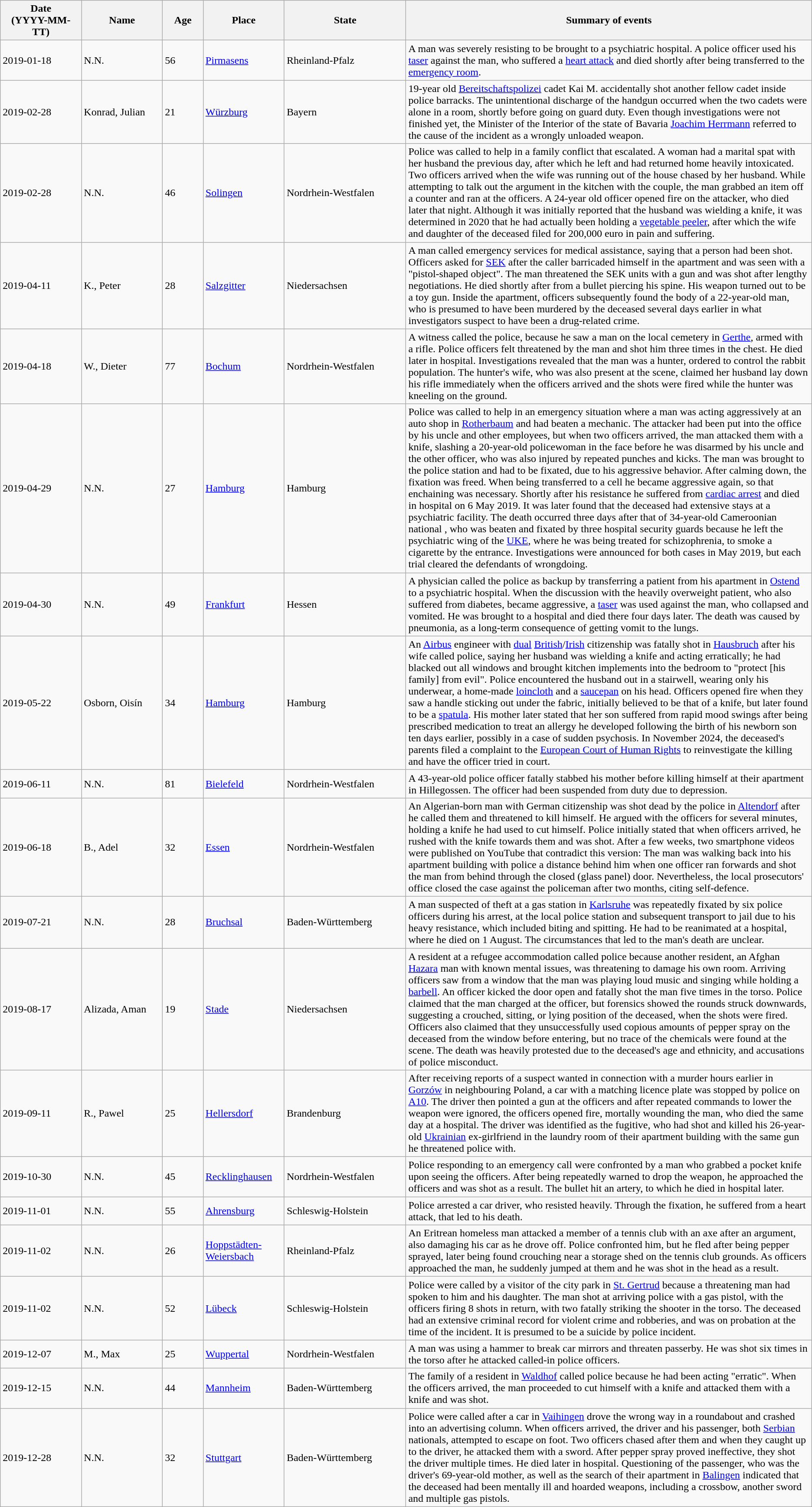<table class="wikitable sortable static-row-numbers static-row-header-text">
<tr>
<th style="width:10%;">Date<br>(YYYY-MM-TT)</th>
<th style="width:10%;">Name</th>
<th style="width:5%;">Age</th>
<th style="width:10%;">Place</th>
<th style="width:15%;">State</th>
<th style="width:50%;">Summary of events</th>
</tr>
<tr>
<td>2019-01-18</td>
<td>N.N.</td>
<td>56</td>
<td><a href='#'>Pirmasens</a></td>
<td>Rheinland-Pfalz</td>
<td>A man was severely resisting to be brought to a psychiatric hospital. A police officer used his <a href='#'>taser</a> against the man, who suffered a <a href='#'>heart attack</a> and died shortly after being transferred to the <a href='#'>emergency room</a>.</td>
</tr>
<tr>
<td>2019-02-28</td>
<td>Konrad, Julian</td>
<td>21</td>
<td><a href='#'>Würzburg</a></td>
<td>Bayern</td>
<td>19-year old <a href='#'>Bereitschaftspolizei</a> cadet Kai M. accidentally shot another fellow cadet inside police barracks. The unintentional discharge of the handgun occurred when the two cadets were alone in a room, shortly before going on guard duty. Even though investigations were not finished yet, the Minister of the Interior of the state of Bavaria <a href='#'>Joachim Herrmann</a> referred to the cause of the incident as a wrongly unloaded weapon.</td>
</tr>
<tr>
<td>2019-02-28</td>
<td>N.N.</td>
<td>46</td>
<td><a href='#'>Solingen</a></td>
<td>Nordrhein-Westfalen</td>
<td>Police was called to help in a family conflict that escalated. A woman had a marital spat with her husband the previous day, after which he left and had returned home heavily intoxicated. Two officers arrived when the wife was running out of the house chased by her husband. While attempting to talk out the argument in the kitchen with the couple, the man grabbed an item off a counter and ran at the officers. A 24-year old officer opened fire on the attacker, who died later that night. Although it was initially reported that the husband was wielding a knife, it was determined in 2020 that he had actually been holding a <a href='#'>vegetable peeler</a>, after which the wife and daughter of the deceased filed for 200,000 euro in pain and suffering.</td>
</tr>
<tr>
<td>2019-04-11</td>
<td>K., Peter</td>
<td>28</td>
<td><a href='#'>Salzgitter</a></td>
<td>Niedersachsen</td>
<td>A man called emergency services for medical assistance, saying that a person had been shot. Officers asked for <a href='#'>SEK</a> after the caller barricaded himself in the apartment and was seen with a "pistol-shaped object". The man threatened the SEK units with a gun and was shot after lengthy negotiations. He died shortly after from a bullet piercing his spine. His weapon turned out to be a toy gun. Inside the apartment, officers subsequently found the body of a 22-year-old man, who is presumed to have been murdered by the deceased several days earlier in what investigators suspect to have been a drug-related crime.</td>
</tr>
<tr>
<td>2019-04-18</td>
<td>W., Dieter</td>
<td>77</td>
<td><a href='#'>Bochum</a></td>
<td>Nordrhein-Westfalen</td>
<td>A witness called the police, because he saw a man on the local cemetery in <a href='#'>Gerthe</a>, armed with a rifle. Police officers felt threatened by the man and shot him three times in the chest. He died later in hospital. Investigations revealed that the man was a hunter, ordered to control the rabbit population. The hunter's wife, who was also present at the scene, claimed her husband lay down his rifle immediately when the officers arrived and the shots were fired while the hunter was kneeling on the ground.</td>
</tr>
<tr>
<td>2019-04-29</td>
<td>N.N.</td>
<td>27</td>
<td><a href='#'>Hamburg</a></td>
<td>Hamburg</td>
<td>Police was called to help in an emergency situation where a man was acting aggressively at an auto shop in <a href='#'>Rotherbaum</a> and had beaten a mechanic. The attacker had been put into the office by his uncle and other employees, but when two officers arrived, the man attacked them with a knife, slashing a 20-year-old policewoman in the face before he was disarmed by his uncle and the other officer, who was also injured by repeated punches and kicks. The man was brought to the police station and had to be fixated, due to his aggressive behavior. After calming down, the fixation was freed. When being transferred to a cell he became aggressive again, so that enchaining was necessary. Shortly after his resistance he suffered from <a href='#'>cardiac arrest</a> and died in hospital on 6 May 2019. It was later found that the deceased had extensive stays at a psychiatric facility. The death occurred three days after that of 34-year-old Cameroonian national , who was beaten and fixated by three hospital security guards because he left the psychiatric wing of the <a href='#'>UKE</a>, where he was being treated for schizophrenia, to smoke a cigarette by the entrance. Investigations were announced for both cases in May 2019, but each trial cleared the defendants of wrongdoing.</td>
</tr>
<tr>
<td>2019-04-30</td>
<td>N.N.</td>
<td>49</td>
<td><a href='#'>Frankfurt</a></td>
<td>Hessen</td>
<td>A physician called the police as backup by transferring a patient from his apartment in <a href='#'>Ostend</a> to a psychiatric hospital. When the discussion with the heavily overweight patient, who also suffered from diabetes, became aggressive, a <a href='#'>taser</a> was used against the man, who collapsed and vomited. He was brought to a hospital and died there four days later. The death was caused by pneumonia, as a long-term consequence of getting vomit to the lungs.</td>
</tr>
<tr>
<td>2019-05-22</td>
<td>Osborn, Oisín</td>
<td>34</td>
<td><a href='#'>Hamburg</a></td>
<td>Hamburg</td>
<td>An <a href='#'>Airbus</a> engineer with <a href='#'>dual</a> <a href='#'>British</a>/<a href='#'>Irish</a> citizenship was fatally shot in <a href='#'>Hausbruch</a> after his wife called police, saying her husband was wielding a knife and acting erratically; he had blacked out all windows and brought kitchen implements into the bedroom to "protect [his family] from evil". Police encountered the husband out in a stairwell, wearing only his underwear, a home-made <a href='#'>loincloth</a> and a <a href='#'>saucepan</a> on his head. Officers opened fire when they saw a handle sticking out under the fabric, initially believed to be that of a knife, but later found to be a <a href='#'>spatula</a>. His mother later stated that her son suffered from rapid mood swings after being prescribed medication to treat an allergy he developed following the birth of his newborn son ten days earlier, possibly in a case of sudden psychosis. In November 2024, the deceased's parents filed a complaint to the <a href='#'>European Court of Human Rights</a> to reinvestigate the killing and have the officer tried in court.</td>
</tr>
<tr>
<td>2019-06-11</td>
<td>N.N.</td>
<td>81</td>
<td><a href='#'>Bielefeld</a></td>
<td>Nordrhein-Westfalen</td>
<td>A 43-year-old police officer fatally stabbed his mother before killing himself at their apartment in Hillegossen. The officer had been suspended from duty due to depression.</td>
</tr>
<tr>
<td>2019-06-18</td>
<td>B., Adel</td>
<td>32</td>
<td><a href='#'>Essen</a></td>
<td>Nordrhein-Westfalen</td>
<td>An Algerian-born man with German citizenship was shot dead by the police in <a href='#'>Altendorf</a> after he called them and threatened to kill himself. He argued with the officers for several minutes, holding a knife he had used to cut himself. Police initially stated that when officers arrived, he rushed with the knife towards them and was shot. After a few weeks, two smartphone videos were published on YouTube that contradict this version: The man was walking back into his apartment building with police a distance behind him when one officer ran forwards and shot the man from behind through the closed (glass panel) door. Nevertheless, the local prosecutors' office closed the case against the policeman after two months, citing self-defence.</td>
</tr>
<tr>
<td>2019-07-21</td>
<td>N.N.</td>
<td>28</td>
<td><a href='#'>Bruchsal</a></td>
<td>Baden-Württemberg</td>
<td>A man suspected of theft at a gas station in <a href='#'>Karlsruhe</a> was repeatedly fixated by six police officers during his arrest, at the local police station and subsequent transport to jail due to his heavy resistance, which included biting and spitting. He had to be reanimated at a hospital, where he died on 1 August. The circumstances that led to the man's death are unclear.</td>
</tr>
<tr>
<td>2019-08-17</td>
<td>Alizada, Aman</td>
<td>19</td>
<td><a href='#'>Stade</a></td>
<td>Niedersachsen</td>
<td>A resident at a refugee accommodation called police because another resident, an Afghan <a href='#'>Hazara</a> man with known mental issues, was threatening to damage his own room. Arriving officers saw from a window that the man was playing loud music and singing while holding a <a href='#'>barbell</a>. An officer kicked the door open and fatally shot the man five times in the torso. Police claimed that the man charged at the officer, but forensics showed the rounds struck downwards, suggesting a crouched, sitting, or lying position of the deceased, when the shots were fired. Officers also claimed that they unsuccessfully used copious amounts of pepper spray on the deceased from the window before entering, but no trace of the chemicals were found at the scene. The death was heavily protested due to the deceased's age and ethnicity, and accusations of police misconduct.</td>
</tr>
<tr>
<td>2019-09-11</td>
<td>R., Pawel</td>
<td>25</td>
<td><a href='#'>Hellersdorf</a></td>
<td>Brandenburg</td>
<td>After receiving reports of a suspect wanted in connection with a murder hours earlier in <a href='#'>Gorzów</a> in neighbouring Poland, a car with a matching licence plate was stopped by police on <a href='#'>A10</a>. The driver then pointed a gun at the officers and after repeated commands to lower the weapon were ignored, the officers opened fire, mortally wounding the man, who died the same day at a hospital. The driver was identified as the fugitive, who had shot and killed his 26-year-old <a href='#'>Ukrainian</a> ex-girlfriend in the laundry room of their apartment building with the same gun he threatened police with.</td>
</tr>
<tr>
<td>2019-10-30</td>
<td>N.N.</td>
<td>45</td>
<td><a href='#'>Recklinghausen</a></td>
<td>Nordrhein-Westfalen</td>
<td>Police responding to an emergency call were confronted by a man who grabbed a pocket knife upon seeing the officers. After being repeatedly warned to drop the weapon, he approached the officers and was shot as a result. The bullet hit an artery, to which he died in hospital later.</td>
</tr>
<tr>
<td>2019-11-01</td>
<td>N.N.</td>
<td>55</td>
<td><a href='#'>Ahrensburg</a></td>
<td>Schleswig-Holstein</td>
<td>Police arrested a car driver, who resisted heavily. Through the fixation, he suffered from a heart attack, that led to his death.</td>
</tr>
<tr>
<td>2019-11-02</td>
<td>N.N.</td>
<td>26</td>
<td><a href='#'>Hoppstädten-Weiersbach</a></td>
<td>Rheinland-Pfalz</td>
<td>An Eritrean homeless man attacked a member of a tennis club with an axe after an argument, also damaging his car as he drove off. Police confronted him, but he fled after being pepper sprayed, later being found crouching near a storage shed on the tennis club grounds. As officers approached the man, he suddenly jumped at them and he was shot in the head as a result.</td>
</tr>
<tr>
<td>2019-11-02</td>
<td>N.N.</td>
<td>52</td>
<td><a href='#'>Lübeck</a></td>
<td>Schleswig-Holstein</td>
<td>Police were called by a visitor of the city park in <a href='#'>St. Gertrud</a> because a threatening man had spoken to him and his daughter. The man shot at arriving police with a gas pistol, with the officers firing 8 shots in return, with two fatally striking the shooter in the torso. The deceased had an extensive criminal record for violent crime and robberies, and was on probation at the time of the incident. It is presumed to be a suicide by police incident.</td>
</tr>
<tr>
<td>2019-12-07</td>
<td>M., Max</td>
<td>25</td>
<td><a href='#'>Wuppertal</a></td>
<td>Nordrhein-Westfalen</td>
<td>A man was using a hammer to break car mirrors and threaten passerby. He was shot six times in the torso after he attacked called-in police officers.</td>
</tr>
<tr>
<td>2019-12-15</td>
<td>N.N.</td>
<td>44</td>
<td><a href='#'>Mannheim</a></td>
<td>Baden-Württemberg</td>
<td>The family of a resident in <a href='#'>Waldhof</a> called police because he had been acting "erratic". When the officers arrived, the man proceeded to cut himself with a knife and attacked them with a knife and was shot.</td>
</tr>
<tr>
<td>2019-12-28</td>
<td>N.N.</td>
<td>32</td>
<td><a href='#'>Stuttgart</a></td>
<td>Baden-Württemberg</td>
<td>Police were called after a car in <a href='#'>Vaihingen</a> drove the wrong way in a roundabout and crashed into an advertising column. When officers arrived, the driver and his passenger, both <a href='#'>Serbian</a> nationals, attempted to escape on foot. Two officers chased after them and when they caught up to the driver, he attacked them with a sword. After pepper spray proved ineffective, they shot the driver multiple times. He died later in hospital. Questioning of the passenger, who was the driver's 69-year-old mother, as well as the search of their apartment in <a href='#'>Balingen</a> indicated that the deceased had been mentally ill and hoarded weapons, including a crossbow, another sword and multiple gas pistols.</td>
</tr>
</table>
